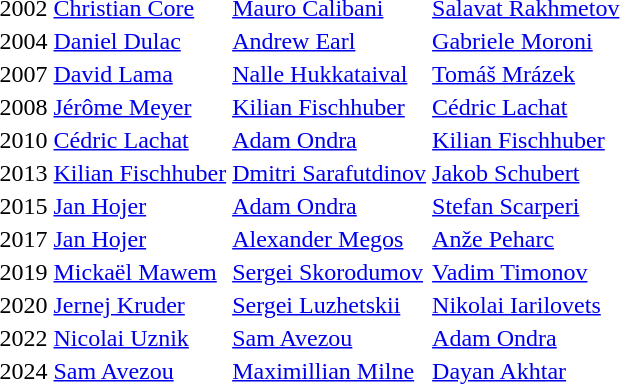<table>
<tr>
<td align="center">2002</td>
<td> <a href='#'>Christian Core</a></td>
<td> <a href='#'>Mauro Calibani</a></td>
<td> <a href='#'>Salavat Rakhmetov</a></td>
</tr>
<tr>
<td align="center">2004</td>
<td> <a href='#'>Daniel Dulac</a></td>
<td> <a href='#'>Andrew Earl</a></td>
<td> <a href='#'>Gabriele Moroni</a></td>
</tr>
<tr>
<td align="center">2007</td>
<td> <a href='#'>David Lama</a></td>
<td> <a href='#'>Nalle Hukkataival</a></td>
<td> <a href='#'>Tomáš Mrázek</a></td>
</tr>
<tr>
<td align="center">2008</td>
<td> <a href='#'>Jérôme Meyer</a></td>
<td> <a href='#'>Kilian Fischhuber</a></td>
<td> <a href='#'>Cédric Lachat</a></td>
</tr>
<tr>
<td align="center">2010</td>
<td> <a href='#'>Cédric Lachat</a></td>
<td> <a href='#'>Adam Ondra</a></td>
<td> <a href='#'>Kilian Fischhuber</a></td>
</tr>
<tr>
<td align="center">2013</td>
<td> <a href='#'>Kilian Fischhuber</a></td>
<td> <a href='#'>Dmitri Sarafutdinov</a></td>
<td> <a href='#'>Jakob Schubert</a></td>
</tr>
<tr>
<td align="center">2015</td>
<td> <a href='#'>Jan Hojer</a></td>
<td> <a href='#'>Adam Ondra</a></td>
<td> <a href='#'>Stefan Scarperi</a></td>
</tr>
<tr>
<td align="center">2017</td>
<td> <a href='#'>Jan Hojer</a></td>
<td> <a href='#'>Alexander Megos</a></td>
<td> <a href='#'>Anže Peharc</a></td>
</tr>
<tr>
<td align="center">2019</td>
<td> <a href='#'>Mickaël Mawem</a></td>
<td> <a href='#'>Sergei Skorodumov</a></td>
<td> <a href='#'>Vadim Timonov</a></td>
</tr>
<tr>
<td align="center">2020</td>
<td> <a href='#'>Jernej Kruder</a></td>
<td> <a href='#'>Sergei Luzhetskii</a></td>
<td> <a href='#'>Nikolai Iarilovets</a></td>
</tr>
<tr>
<td align="center">2022</td>
<td> <a href='#'>Nicolai Uznik</a></td>
<td> <a href='#'>Sam Avezou</a></td>
<td> <a href='#'>Adam Ondra</a></td>
</tr>
<tr>
<td align="center">2024</td>
<td> <a href='#'>Sam Avezou</a></td>
<td> <a href='#'>Maximillian Milne</a></td>
<td> <a href='#'>Dayan Akhtar</a></td>
</tr>
</table>
